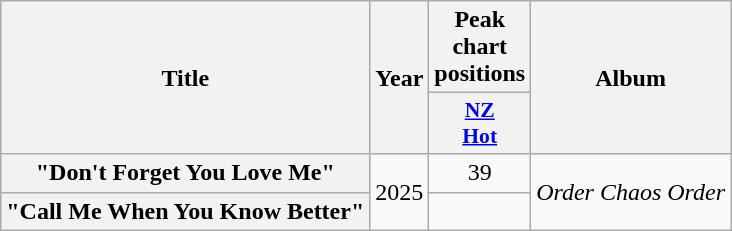<table class="wikitable plainrowheaders" style="text-align:center;">
<tr>
<th scope="col" rowspan="2">Title</th>
<th scope="col" rowspan="2">Year</th>
<th scope="col">Peak chart positions</th>
<th scope="col" rowspan="2">Album</th>
</tr>
<tr>
<th scope="col" style="width:3em;font-size:90%;"><a href='#'>NZ<br>Hot</a><br></th>
</tr>
<tr>
<th scope="row">"Don't Forget You Love Me"</th>
<td rowspan="2">2025</td>
<td>39</td>
<td rowspan="2"><em>Order Chaos Order</em></td>
</tr>
<tr>
<th scope="row">"Call Me When You Know Better"</th>
<td></td>
</tr>
</table>
